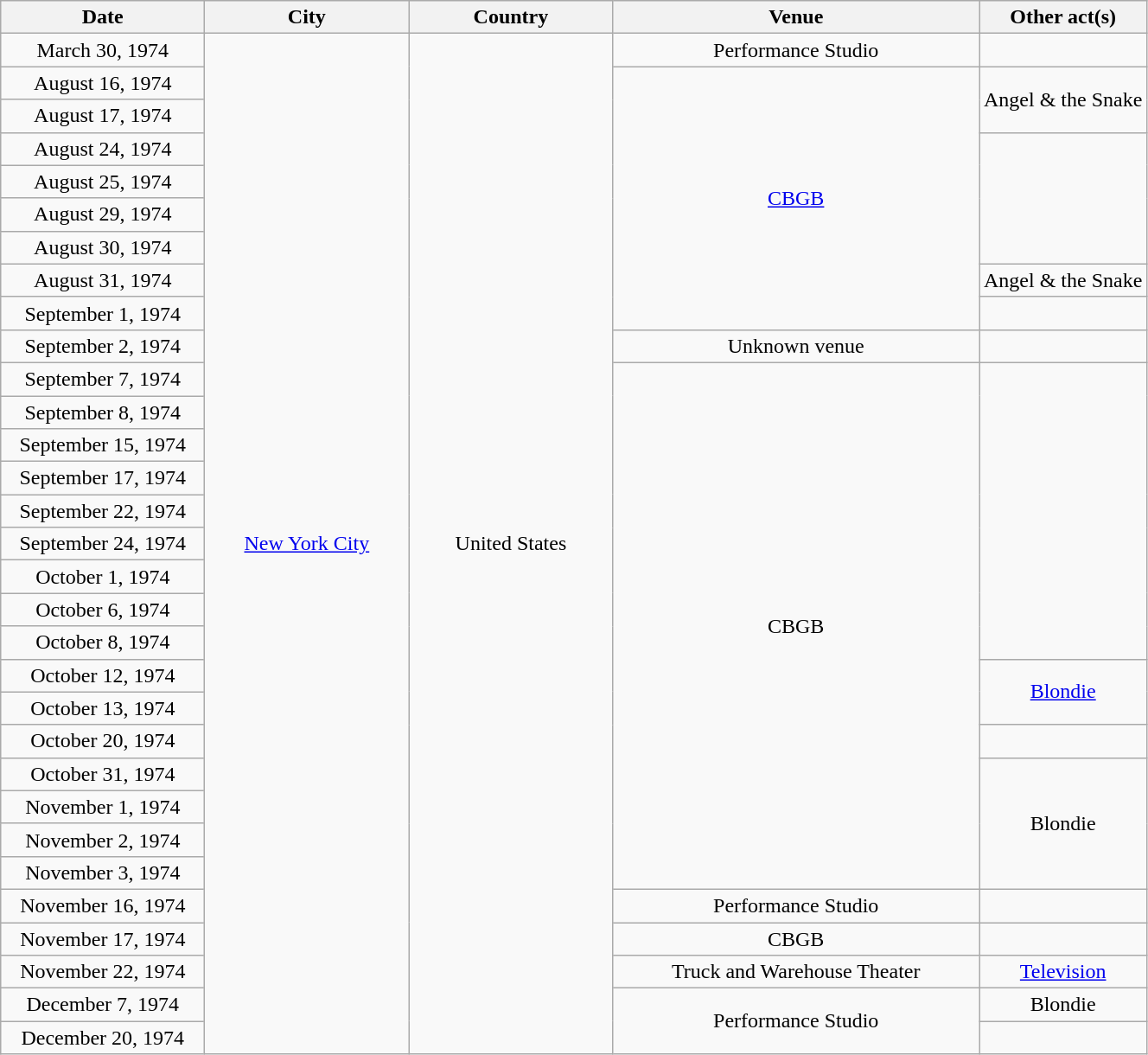<table class="wikitable" style="text-align:center;">
<tr>
<th width="150">Date</th>
<th width="150">City</th>
<th width="150">Country</th>
<th width="275">Venue</th>
<th>Other act(s)</th>
</tr>
<tr>
<td>March 30, 1974</td>
<td rowspan="31"><a href='#'>New York City</a></td>
<td rowspan="31">United States</td>
<td>Performance Studio</td>
<td></td>
</tr>
<tr>
<td>August 16, 1974</td>
<td rowspan="8"><a href='#'>CBGB</a></td>
<td rowspan="2">Angel & the Snake</td>
</tr>
<tr>
<td>August 17, 1974</td>
</tr>
<tr>
<td>August 24, 1974</td>
<td rowspan="4"></td>
</tr>
<tr>
<td>August 25, 1974</td>
</tr>
<tr>
<td>August 29, 1974</td>
</tr>
<tr>
<td>August 30, 1974</td>
</tr>
<tr>
<td>August 31, 1974</td>
<td>Angel & the Snake</td>
</tr>
<tr>
<td>September 1, 1974</td>
<td></td>
</tr>
<tr>
<td>September 2, 1974</td>
<td>Unknown venue</td>
<td></td>
</tr>
<tr>
<td>September 7, 1974</td>
<td rowspan="16">CBGB</td>
<td rowspan="9"></td>
</tr>
<tr>
<td>September 8, 1974</td>
</tr>
<tr>
<td>September 15, 1974</td>
</tr>
<tr>
<td>September 17, 1974</td>
</tr>
<tr>
<td>September 22, 1974</td>
</tr>
<tr>
<td>September 24, 1974</td>
</tr>
<tr>
<td>October 1, 1974</td>
</tr>
<tr>
<td>October 6, 1974</td>
</tr>
<tr>
<td>October 8, 1974</td>
</tr>
<tr>
<td>October 12, 1974</td>
<td rowspan="2"><a href='#'>Blondie</a></td>
</tr>
<tr>
<td>October 13, 1974</td>
</tr>
<tr>
<td>October 20, 1974</td>
<td></td>
</tr>
<tr>
<td>October 31, 1974</td>
<td rowspan="4">Blondie</td>
</tr>
<tr>
<td>November 1, 1974</td>
</tr>
<tr>
<td>November 2, 1974</td>
</tr>
<tr>
<td>November 3, 1974</td>
</tr>
<tr>
<td>November 16, 1974</td>
<td>Performance Studio</td>
<td></td>
</tr>
<tr>
<td>November 17, 1974</td>
<td>CBGB</td>
<td></td>
</tr>
<tr>
<td>November 22, 1974</td>
<td>Truck and Warehouse Theater</td>
<td><a href='#'>Television</a></td>
</tr>
<tr>
<td>December 7, 1974</td>
<td rowspan="2">Performance Studio</td>
<td>Blondie</td>
</tr>
<tr>
<td>December 20, 1974</td>
<td></td>
</tr>
</table>
